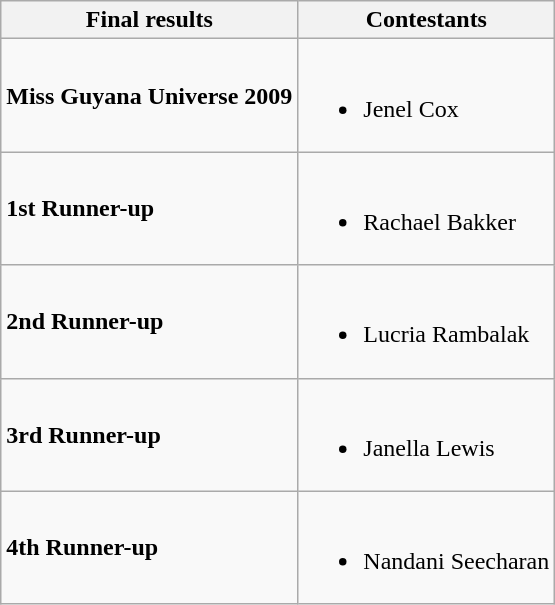<table class="wikitable">
<tr>
<th>Final results</th>
<th>Contestants</th>
</tr>
<tr>
<td><strong>Miss Guyana Universe 2009</strong></td>
<td><br><ul><li>Jenel Cox</li></ul></td>
</tr>
<tr>
<td><strong>1st Runner-up</strong></td>
<td><br><ul><li>Rachael Bakker</li></ul></td>
</tr>
<tr>
<td><strong>2nd Runner-up</strong></td>
<td><br><ul><li>Lucria Rambalak</li></ul></td>
</tr>
<tr>
<td><strong>3rd Runner-up</strong></td>
<td><br><ul><li>Janella Lewis</li></ul></td>
</tr>
<tr>
<td><strong>4th Runner-up</strong></td>
<td><br><ul><li>Nandani Seecharan</li></ul></td>
</tr>
</table>
